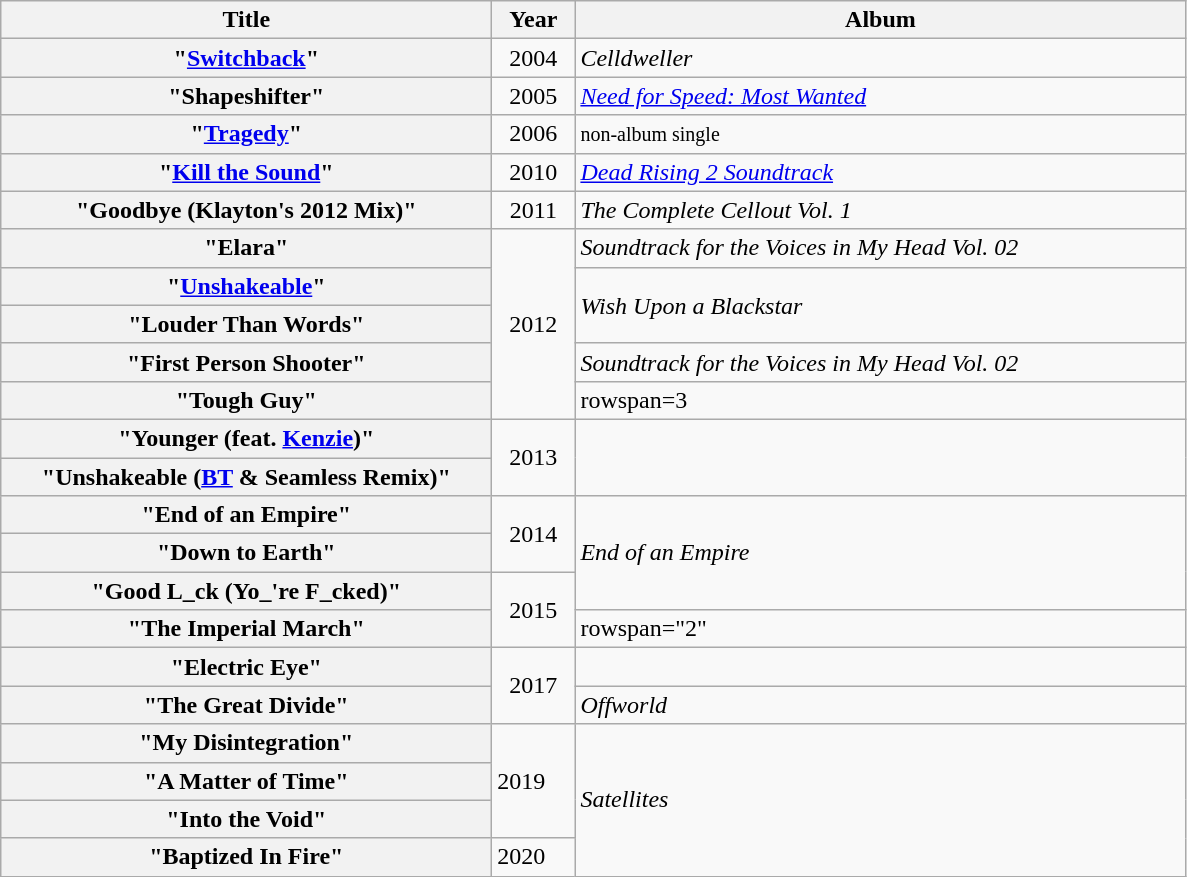<table class="wikitable plainrowheaders">
<tr>
<th style=width:20em;>Title</th>
<th style=width:3em;>Year</th>
<th style=width:25em;>Album</th>
</tr>
<tr>
<th scope="row">"<a href='#'>Switchback</a>"</th>
<td style=text-align:center;>2004</td>
<td><em>Celldweller</em></td>
</tr>
<tr>
<th scope="row">"Shapeshifter"</th>
<td style=text-align:center;>2005</td>
<td><em><a href='#'>Need for Speed: Most Wanted</a></em></td>
</tr>
<tr>
<th scope="row">"<a href='#'>Tragedy</a>"</th>
<td style=text-align:center;>2006</td>
<td><small>non-album single</small></td>
</tr>
<tr>
<th scope="row">"<a href='#'>Kill the Sound</a>"</th>
<td style=text-align:center;>2010</td>
<td><em><a href='#'>Dead Rising 2 Soundtrack</a></em></td>
</tr>
<tr>
<th scope="row">"Goodbye (Klayton's 2012 Mix)"</th>
<td style=text-align:center;>2011</td>
<td><em>The Complete Cellout Vol. 1</em></td>
</tr>
<tr>
<th scope="row">"Elara"</th>
<td rowspan="5" style=text-align:center;>2012</td>
<td><em>Soundtrack for the Voices in My Head Vol. 02</em></td>
</tr>
<tr>
<th scope="row">"<a href='#'>Unshakeable</a>"</th>
<td rowspan=2><em>Wish Upon a Blackstar</em></td>
</tr>
<tr>
<th scope="row">"Louder Than Words"</th>
</tr>
<tr>
<th scope="row">"First Person Shooter"</th>
<td><em>Soundtrack for the Voices in My Head Vol. 02</em></td>
</tr>
<tr>
<th scope="row">"Tough Guy"</th>
<td>rowspan=3 </td>
</tr>
<tr>
<th scope="row">"Younger (feat. <a href='#'>Kenzie</a>)"</th>
<td rowspan="2" style=text-align:center;>2013</td>
</tr>
<tr>
<th scope="row">"Unshakeable (<a href='#'>BT</a> & Seamless Remix)"</th>
</tr>
<tr>
<th scope="row">"End of an Empire"</th>
<td rowspan="2" style=text-align:center;>2014</td>
<td rowspan=3><em>End of an Empire</em></td>
</tr>
<tr>
<th scope="row">"Down to Earth"</th>
</tr>
<tr>
<th scope="row">"Good L_ck (Yo_'re F_cked)"</th>
<td rowspan="2" style=text-align:center;>2015</td>
</tr>
<tr>
<th scope="row">"The Imperial March"</th>
<td>rowspan="2" </td>
</tr>
<tr>
<th scope="row">"Electric Eye"</th>
<td rowspan="2" style=text-align:center;>2017</td>
</tr>
<tr>
<th scope="row">"The Great Divide"</th>
<td><em>Offworld</em></td>
</tr>
<tr>
<th scope="row">"My Disintegration"</th>
<td rowspan="3">2019</td>
<td rowspan="4"><em>Satellites</em></td>
</tr>
<tr>
<th scope ="row">"A Matter of Time"</th>
</tr>
<tr>
<th scope ="row">"Into the Void"</th>
</tr>
<tr>
<th scope="row">"Baptized In Fire"</th>
<td>2020</td>
</tr>
</table>
